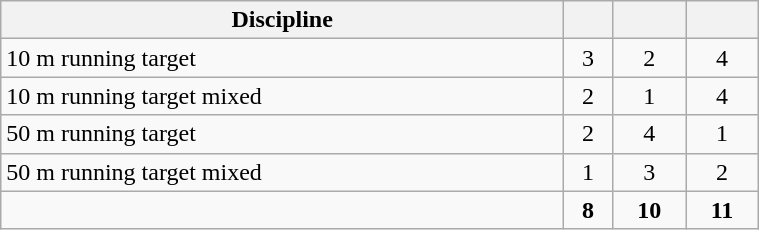<table class="wikitable" width=40% style="font-size:100%; text-align:center;">
<tr>
<th>Discipline</th>
<th></th>
<th></th>
<th></th>
</tr>
<tr>
<td align=left>10 m running target</td>
<td>3</td>
<td>2</td>
<td>4</td>
</tr>
<tr>
<td align=left>10 m running target mixed</td>
<td>2</td>
<td>1</td>
<td>4</td>
</tr>
<tr>
<td align=left>50 m running target</td>
<td>2</td>
<td>4</td>
<td>1</td>
</tr>
<tr>
<td align=left>50 m running target mixed</td>
<td>1</td>
<td>3</td>
<td>2</td>
</tr>
<tr>
<td></td>
<td><strong>8</strong></td>
<td><strong>10</strong></td>
<td><strong>11</strong></td>
</tr>
</table>
